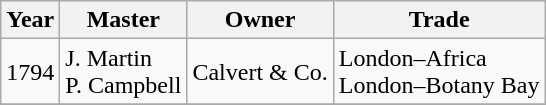<table class="sortable wikitable">
<tr>
<th>Year</th>
<th>Master</th>
<th>Owner</th>
<th>Trade</th>
</tr>
<tr>
<td>1794</td>
<td>J. Martin<br>P. Campbell</td>
<td>Calvert & Co.</td>
<td>London–Africa<br>London–Botany Bay</td>
</tr>
<tr>
</tr>
</table>
